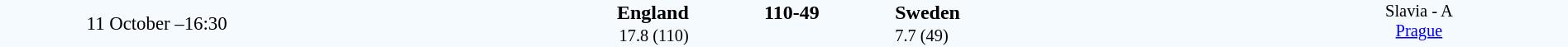<table style="width: 100%; background:#F5FAFF;" cellspacing="0">
<tr>
<td style=font-size:95% align=center rowspan=3 width=20%>11 October –16:30</td>
</tr>
<tr>
<td width=24% align=right><strong>England</strong> </td>
<td align=center width=13%><strong>110-49</strong></td>
<td width=24%> <strong>Sweden</strong></td>
<td style=font-size:85% rowspan=3 valign=top align=center>Slavia - A <br><a href='#'>Prague</a></td>
</tr>
<tr style=font-size:85%>
<td align=right>17.8 (110)</td>
<td align=center></td>
<td>7.7 (49)</td>
</tr>
</table>
